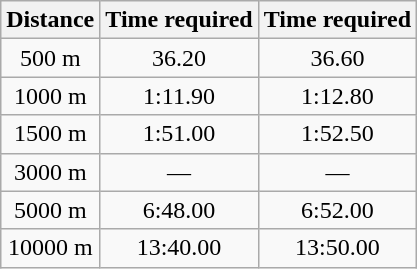<table class="wikitable" border="1" style="text-align:center">
<tr>
<th>Distance</th>
<th>Time required </th>
<th>Time required </th>
</tr>
<tr>
<td>500 m</td>
<td>36.20</td>
<td>36.60</td>
</tr>
<tr>
<td>1000 m</td>
<td>1:11.90</td>
<td>1:12.80</td>
</tr>
<tr>
<td>1500 m</td>
<td>1:51.00</td>
<td>1:52.50</td>
</tr>
<tr>
<td>3000 m</td>
<td>—</td>
<td>—</td>
</tr>
<tr>
<td>5000 m</td>
<td>6:48.00</td>
<td>6:52.00</td>
</tr>
<tr>
<td>10000 m</td>
<td>13:40.00 </td>
<td>13:50.00 </td>
</tr>
</table>
